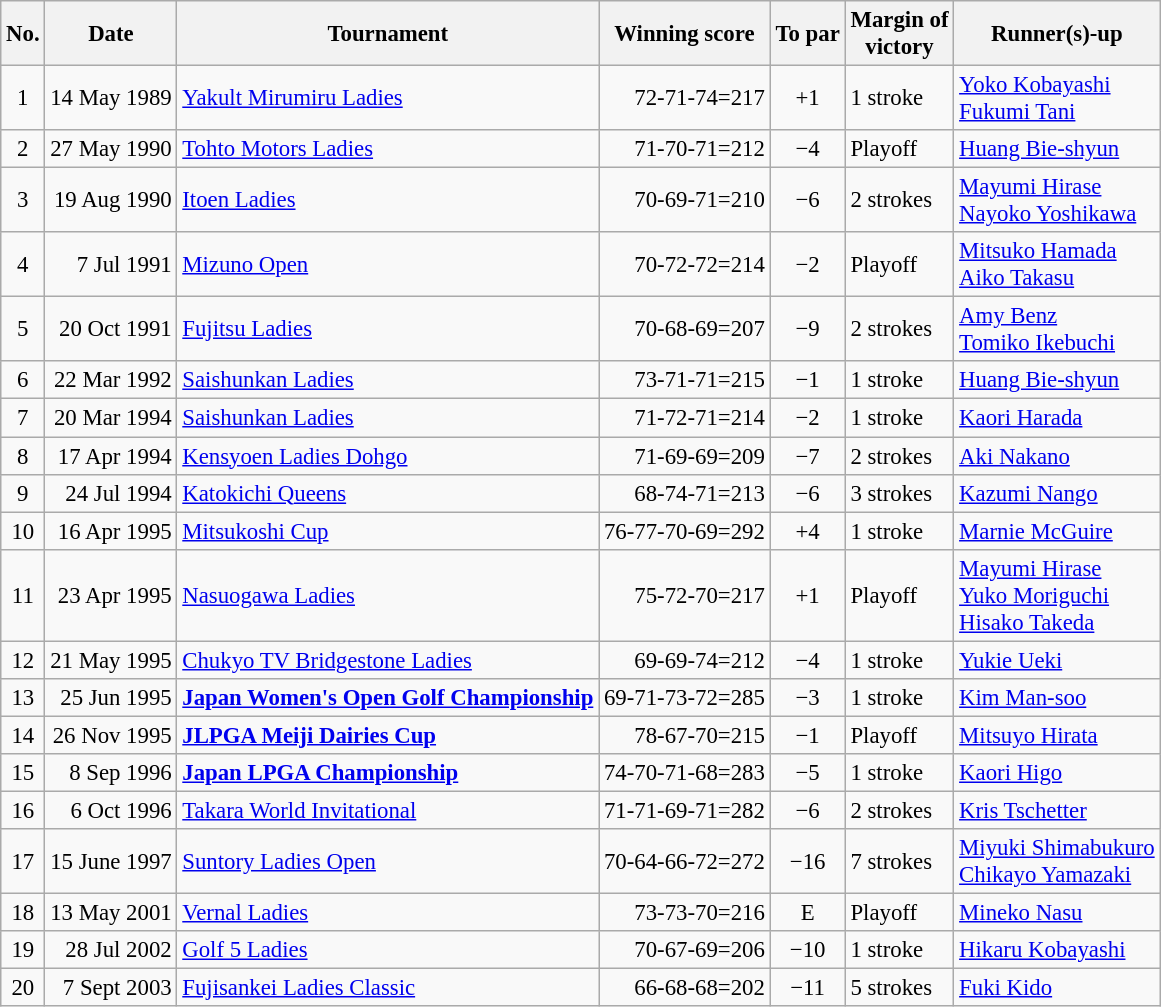<table class="wikitable" style="font-size:95%;">
<tr>
<th>No.</th>
<th>Date</th>
<th>Tournament</th>
<th>Winning score</th>
<th>To par</th>
<th>Margin of<br>victory</th>
<th>Runner(s)-up</th>
</tr>
<tr>
<td align=center>1</td>
<td align=right>14 May 1989</td>
<td><a href='#'>Yakult Mirumiru Ladies</a></td>
<td align=right>72-71-74=217</td>
<td align=center>+1</td>
<td>1 stroke</td>
<td> <a href='#'>Yoko Kobayashi</a><br> <a href='#'>Fukumi Tani</a></td>
</tr>
<tr>
<td align=center>2</td>
<td align=right>27 May 1990</td>
<td><a href='#'>Tohto Motors Ladies</a></td>
<td align=right>71-70-71=212</td>
<td align=center>−4</td>
<td>Playoff</td>
<td> <a href='#'>Huang Bie-shyun</a></td>
</tr>
<tr>
<td align=center>3</td>
<td align=right>19 Aug 1990</td>
<td><a href='#'>Itoen Ladies</a></td>
<td align=right>70-69-71=210</td>
<td align=center>−6</td>
<td>2 strokes</td>
<td> <a href='#'>Mayumi Hirase</a><br> <a href='#'>Nayoko Yoshikawa</a></td>
</tr>
<tr>
<td align=center>4</td>
<td align=right>7 Jul 1991</td>
<td><a href='#'>Mizuno Open</a></td>
<td align=right>70-72-72=214</td>
<td align=center>−2</td>
<td>Playoff</td>
<td> <a href='#'>Mitsuko Hamada</a><br> <a href='#'>Aiko Takasu</a></td>
</tr>
<tr>
<td align=center>5</td>
<td align=right>20 Oct 1991</td>
<td><a href='#'>Fujitsu Ladies</a></td>
<td align=right>70-68-69=207</td>
<td align=center>−9</td>
<td>2 strokes</td>
<td> <a href='#'>Amy Benz</a><br> <a href='#'>Tomiko Ikebuchi</a></td>
</tr>
<tr>
<td align=center>6</td>
<td align=right>22 Mar 1992</td>
<td><a href='#'>Saishunkan Ladies</a></td>
<td align=right>73-71-71=215</td>
<td align=center>−1</td>
<td>1 stroke</td>
<td> <a href='#'>Huang Bie-shyun</a></td>
</tr>
<tr>
<td align=center>7</td>
<td align=right>20 Mar 1994</td>
<td><a href='#'>Saishunkan Ladies</a></td>
<td align=right>71-72-71=214</td>
<td align=center>−2</td>
<td>1 stroke</td>
<td> <a href='#'>Kaori Harada</a></td>
</tr>
<tr>
<td align=center>8</td>
<td align=right>17 Apr 1994</td>
<td><a href='#'>Kensyoen Ladies Dohgo</a></td>
<td align=right>71-69-69=209</td>
<td align=center>−7</td>
<td>2 strokes</td>
<td> <a href='#'>Aki Nakano</a></td>
</tr>
<tr>
<td align=center>9</td>
<td align=right>24 Jul 1994</td>
<td><a href='#'>Katokichi Queens</a></td>
<td align=right>68-74-71=213</td>
<td align=center>−6</td>
<td>3 strokes</td>
<td> <a href='#'>Kazumi Nango</a></td>
</tr>
<tr>
<td align=center>10</td>
<td align=right>16 Apr 1995</td>
<td><a href='#'>Mitsukoshi Cup</a></td>
<td align=right>76-77-70-69=292</td>
<td align=center>+4</td>
<td>1 stroke</td>
<td> <a href='#'>Marnie McGuire</a></td>
</tr>
<tr>
<td align=center>11</td>
<td align=right>23 Apr 1995</td>
<td><a href='#'>Nasuogawa Ladies</a></td>
<td align=right>75-72-70=217</td>
<td align=center>+1</td>
<td>Playoff</td>
<td> <a href='#'>Mayumi Hirase</a><br> <a href='#'>Yuko Moriguchi</a><br> <a href='#'>Hisako Takeda</a></td>
</tr>
<tr>
<td align=center>12</td>
<td align=right>21 May 1995</td>
<td><a href='#'>Chukyo TV Bridgestone Ladies</a></td>
<td align=right>69-69-74=212</td>
<td align=center>−4</td>
<td>1 stroke</td>
<td> <a href='#'>Yukie Ueki</a></td>
</tr>
<tr>
<td align=center>13</td>
<td align=right>25 Jun 1995</td>
<td><strong><a href='#'>Japan Women's Open Golf Championship</a></strong></td>
<td align=right>69-71-73-72=285</td>
<td align=center>−3</td>
<td>1 stroke</td>
<td> <a href='#'>Kim Man-soo</a></td>
</tr>
<tr>
<td align=center>14</td>
<td align=right>26 Nov 1995</td>
<td><strong><a href='#'>JLPGA Meiji Dairies Cup</a></strong></td>
<td align=right>78-67-70=215</td>
<td align=center>−1</td>
<td>Playoff</td>
<td> <a href='#'>Mitsuyo Hirata</a></td>
</tr>
<tr>
<td align=center>15</td>
<td align=right>8 Sep 1996</td>
<td><strong><a href='#'>Japan LPGA Championship</a></strong></td>
<td align=right>74-70-71-68=283</td>
<td align=center>−5</td>
<td>1 stroke</td>
<td> <a href='#'>Kaori Higo</a></td>
</tr>
<tr>
<td align=center>16</td>
<td align=right>6 Oct 1996</td>
<td><a href='#'>Takara World Invitational</a></td>
<td align=right>71-71-69-71=282</td>
<td align=center>−6</td>
<td>2 strokes</td>
<td> <a href='#'>Kris Tschetter</a></td>
</tr>
<tr>
<td align=center>17</td>
<td align=right>15 June 1997</td>
<td><a href='#'>Suntory Ladies Open</a></td>
<td align=right>70-64-66-72=272</td>
<td align=center>−16</td>
<td>7 strokes</td>
<td> <a href='#'>Miyuki Shimabukuro</a><br> <a href='#'>Chikayo Yamazaki</a></td>
</tr>
<tr>
<td align=center>18</td>
<td align=right>13 May 2001</td>
<td><a href='#'>Vernal Ladies</a></td>
<td align=right>73-73-70=216</td>
<td align=center>E</td>
<td>Playoff</td>
<td> <a href='#'>Mineko Nasu</a></td>
</tr>
<tr>
<td align=center>19</td>
<td align=right>28 Jul 2002</td>
<td><a href='#'>Golf 5 Ladies</a></td>
<td align=right>70-67-69=206</td>
<td align=center>−10</td>
<td>1 stroke</td>
<td> <a href='#'>Hikaru Kobayashi</a></td>
</tr>
<tr>
<td align=center>20</td>
<td align=right>7 Sept 2003</td>
<td><a href='#'>Fujisankei Ladies Classic</a></td>
<td align=right>66-68-68=202</td>
<td align=center>−11</td>
<td>5 strokes</td>
<td> <a href='#'>Fuki Kido</a></td>
</tr>
</table>
